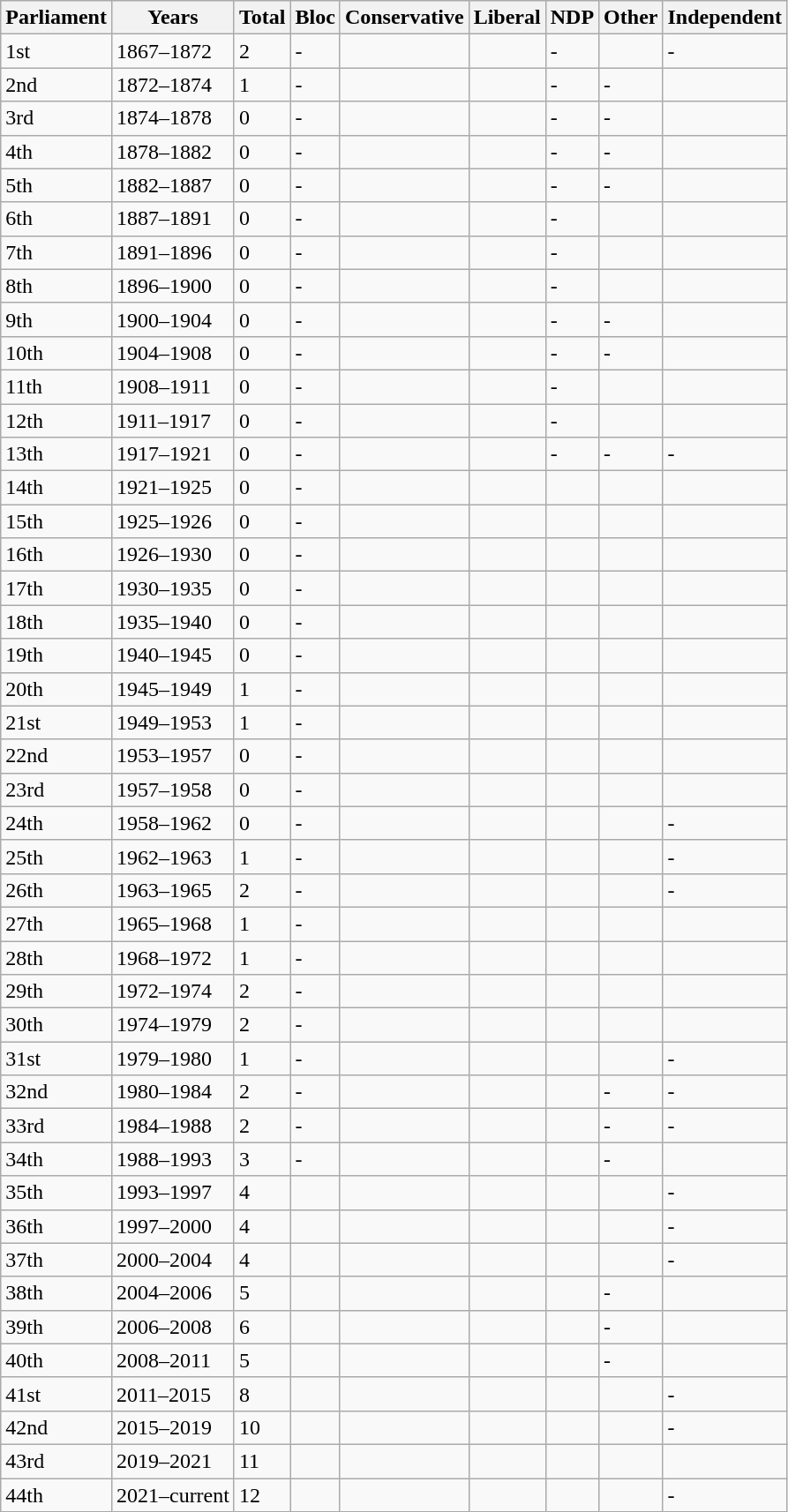<table class="wikitable sortable">
<tr>
<th data-sort-type="number">Parliament</th>
<th>Years</th>
<th>Total</th>
<th>Bloc</th>
<th>Conservative</th>
<th>Liberal</th>
<th>NDP</th>
<th>Other</th>
<th>Independent</th>
</tr>
<tr>
<td>1st</td>
<td>1867–1872</td>
<td>2</td>
<td>-</td>
<td></td>
<td></td>
<td>-</td>
<td></td>
<td>-</td>
</tr>
<tr>
<td>2nd</td>
<td>1872–1874</td>
<td>1</td>
<td>-</td>
<td></td>
<td></td>
<td>-</td>
<td>-</td>
<td></td>
</tr>
<tr>
<td>3rd</td>
<td>1874–1878</td>
<td>0</td>
<td>-</td>
<td></td>
<td></td>
<td>-</td>
<td>-</td>
<td></td>
</tr>
<tr>
<td>4th</td>
<td>1878–1882</td>
<td>0</td>
<td>-</td>
<td></td>
<td></td>
<td>-</td>
<td>-</td>
<td></td>
</tr>
<tr>
<td>5th</td>
<td>1882–1887</td>
<td>0</td>
<td>-</td>
<td></td>
<td></td>
<td>-</td>
<td>-</td>
<td></td>
</tr>
<tr>
<td>6th</td>
<td>1887–1891</td>
<td>0</td>
<td>-</td>
<td></td>
<td></td>
<td>-</td>
<td></td>
<td></td>
</tr>
<tr>
<td>7th</td>
<td>1891–1896</td>
<td>0</td>
<td>-</td>
<td></td>
<td></td>
<td>-</td>
<td></td>
<td></td>
</tr>
<tr>
<td>8th</td>
<td>1896–1900</td>
<td>0</td>
<td>-</td>
<td></td>
<td></td>
<td>-</td>
<td></td>
<td></td>
</tr>
<tr>
<td>9th</td>
<td>1900–1904</td>
<td>0</td>
<td>-</td>
<td></td>
<td></td>
<td>-</td>
<td>-</td>
<td></td>
</tr>
<tr>
<td>10th</td>
<td>1904–1908</td>
<td>0</td>
<td>-</td>
<td></td>
<td></td>
<td>-</td>
<td>-</td>
<td></td>
</tr>
<tr>
<td>11th</td>
<td>1908–1911</td>
<td>0</td>
<td>-</td>
<td></td>
<td></td>
<td>-</td>
<td></td>
<td></td>
</tr>
<tr>
<td>12th</td>
<td>1911–1917</td>
<td>0</td>
<td>-</td>
<td></td>
<td></td>
<td>-</td>
<td></td>
<td></td>
</tr>
<tr>
<td>13th</td>
<td>1917–1921</td>
<td>0</td>
<td>-</td>
<td></td>
<td></td>
<td>-</td>
<td>-</td>
<td>-</td>
</tr>
<tr>
<td>14th</td>
<td>1921–1925</td>
<td>0</td>
<td>-</td>
<td></td>
<td></td>
<td></td>
<td></td>
<td></td>
</tr>
<tr>
<td>15th</td>
<td>1925–1926</td>
<td>0</td>
<td>-</td>
<td></td>
<td></td>
<td></td>
<td></td>
<td></td>
</tr>
<tr>
<td>16th</td>
<td>1926–1930</td>
<td>0</td>
<td>-</td>
<td></td>
<td></td>
<td></td>
<td></td>
<td></td>
</tr>
<tr>
<td>17th</td>
<td>1930–1935</td>
<td>0</td>
<td>-</td>
<td></td>
<td></td>
<td></td>
<td></td>
<td></td>
</tr>
<tr>
<td>18th</td>
<td>1935–1940</td>
<td>0</td>
<td>-</td>
<td></td>
<td></td>
<td></td>
<td></td>
<td></td>
</tr>
<tr>
<td>19th</td>
<td>1940–1945</td>
<td>0</td>
<td>-</td>
<td></td>
<td></td>
<td></td>
<td></td>
<td></td>
</tr>
<tr>
<td>20th</td>
<td>1945–1949</td>
<td>1</td>
<td>-</td>
<td></td>
<td></td>
<td></td>
<td></td>
<td></td>
</tr>
<tr>
<td>21st</td>
<td>1949–1953</td>
<td>1</td>
<td>-</td>
<td></td>
<td></td>
<td></td>
<td></td>
<td></td>
</tr>
<tr>
<td>22nd</td>
<td>1953–1957</td>
<td>0</td>
<td>-</td>
<td></td>
<td></td>
<td></td>
<td></td>
<td></td>
</tr>
<tr>
<td>23rd</td>
<td>1957–1958</td>
<td>0</td>
<td>-</td>
<td></td>
<td></td>
<td></td>
<td></td>
<td></td>
</tr>
<tr>
<td>24th</td>
<td>1958–1962</td>
<td>0</td>
<td>-</td>
<td></td>
<td></td>
<td></td>
<td></td>
<td>-</td>
</tr>
<tr>
<td>25th</td>
<td>1962–1963</td>
<td>1</td>
<td>-</td>
<td></td>
<td></td>
<td></td>
<td></td>
<td>-</td>
</tr>
<tr>
<td>26th</td>
<td>1963–1965</td>
<td>2</td>
<td>-</td>
<td></td>
<td></td>
<td></td>
<td></td>
<td>-</td>
</tr>
<tr>
<td>27th</td>
<td>1965–1968</td>
<td>1</td>
<td>-</td>
<td></td>
<td></td>
<td></td>
<td></td>
<td></td>
</tr>
<tr>
<td>28th</td>
<td>1968–1972</td>
<td>1</td>
<td>-</td>
<td></td>
<td></td>
<td></td>
<td></td>
<td></td>
</tr>
<tr>
<td>29th</td>
<td>1972–1974</td>
<td>2</td>
<td>-</td>
<td></td>
<td></td>
<td></td>
<td></td>
<td></td>
</tr>
<tr>
<td>30th</td>
<td>1974–1979</td>
<td>2</td>
<td>-</td>
<td></td>
<td></td>
<td></td>
<td></td>
<td></td>
</tr>
<tr>
<td>31st</td>
<td>1979–1980</td>
<td>1</td>
<td>-</td>
<td></td>
<td></td>
<td></td>
<td></td>
<td>-</td>
</tr>
<tr>
<td>32nd</td>
<td>1980–1984</td>
<td>2</td>
<td>-</td>
<td></td>
<td></td>
<td></td>
<td>-</td>
<td>-</td>
</tr>
<tr>
<td>33rd</td>
<td>1984–1988</td>
<td>2</td>
<td>-</td>
<td></td>
<td></td>
<td></td>
<td>-</td>
<td>-</td>
</tr>
<tr>
<td>34th</td>
<td>1988–1993</td>
<td>3</td>
<td>-</td>
<td></td>
<td></td>
<td></td>
<td>-</td>
<td></td>
</tr>
<tr>
<td>35th</td>
<td>1993–1997</td>
<td>4</td>
<td></td>
<td></td>
<td></td>
<td></td>
<td></td>
<td>-</td>
</tr>
<tr>
<td>36th</td>
<td>1997–2000</td>
<td>4</td>
<td></td>
<td></td>
<td></td>
<td></td>
<td></td>
<td>-</td>
</tr>
<tr>
<td>37th</td>
<td>2000–2004</td>
<td>4</td>
<td></td>
<td></td>
<td></td>
<td></td>
<td></td>
<td>-</td>
</tr>
<tr>
<td>38th</td>
<td>2004–2006</td>
<td>5</td>
<td></td>
<td></td>
<td></td>
<td></td>
<td>-</td>
<td></td>
</tr>
<tr>
<td>39th</td>
<td>2006–2008</td>
<td>6</td>
<td></td>
<td></td>
<td></td>
<td></td>
<td>-</td>
<td></td>
</tr>
<tr>
<td>40th</td>
<td>2008–2011</td>
<td>5</td>
<td></td>
<td></td>
<td></td>
<td></td>
<td>-</td>
<td></td>
</tr>
<tr>
<td>41st</td>
<td>2011–2015</td>
<td>8</td>
<td></td>
<td></td>
<td></td>
<td></td>
<td></td>
<td>-</td>
</tr>
<tr>
<td>42nd</td>
<td>2015–2019</td>
<td>10</td>
<td></td>
<td></td>
<td></td>
<td></td>
<td></td>
<td>-</td>
</tr>
<tr>
<td>43rd</td>
<td>2019–2021</td>
<td>11</td>
<td></td>
<td></td>
<td></td>
<td></td>
<td></td>
<td></td>
</tr>
<tr>
<td>44th</td>
<td>2021–current</td>
<td>12</td>
<td></td>
<td></td>
<td></td>
<td></td>
<td></td>
<td>-</td>
</tr>
</table>
